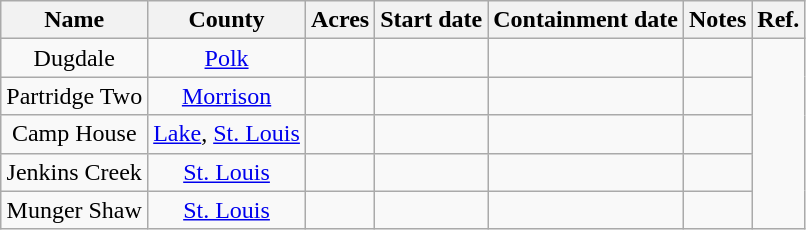<table class="wikitable sortable plainrowheaders mw-collapsible" style="text-align:center;">
<tr>
<th scope="col">Name</th>
<th scope="col">County </th>
<th scope="col">Acres</th>
<th scope="col">Start date</th>
<th scope="col">Containment date</th>
<th scope="col">Notes</th>
<th scope="col">Ref.</th>
</tr>
<tr>
<td>Dugdale</td>
<td><a href='#'>Polk</a></td>
<td></td>
<td></td>
<td></td>
<td></td>
</tr>
<tr>
<td>Partridge Two</td>
<td><a href='#'>Morrison</a></td>
<td></td>
<td></td>
<td></td>
<td></td>
</tr>
<tr>
<td>Camp House</td>
<td><a href='#'>Lake</a>, <a href='#'>St. Louis</a></td>
<td></td>
<td></td>
<td></td>
<td></td>
</tr>
<tr>
<td>Jenkins Creek</td>
<td><a href='#'>St. Louis</a></td>
<td></td>
<td></td>
<td></td>
<td></td>
</tr>
<tr>
<td>Munger Shaw</td>
<td><a href='#'>St. Louis</a></td>
<td></td>
<td></td>
<td></td>
<td></td>
</tr>
</table>
